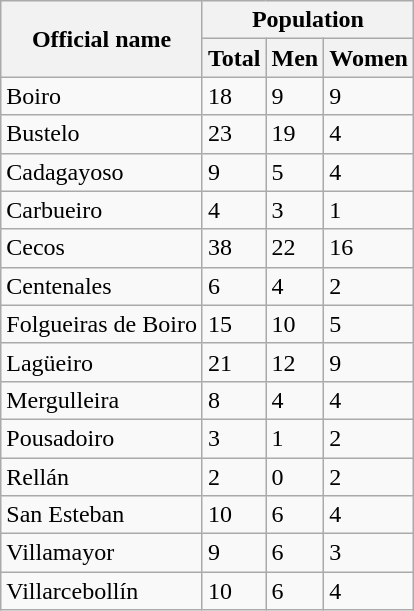<table class="wikitable">
<tr>
<th rowspan="2">Official name</th>
<th colspan="3">Population</th>
</tr>
<tr>
<th>Total</th>
<th>Men</th>
<th>Women</th>
</tr>
<tr>
<td>Boiro</td>
<td>18</td>
<td>9</td>
<td>9</td>
</tr>
<tr>
<td>Bustelo</td>
<td>23</td>
<td>19</td>
<td>4</td>
</tr>
<tr>
<td>Cadagayoso</td>
<td>9</td>
<td>5</td>
<td>4</td>
</tr>
<tr>
<td>Carbueiro</td>
<td>4</td>
<td>3</td>
<td>1</td>
</tr>
<tr>
<td>Cecos</td>
<td>38</td>
<td>22</td>
<td>16</td>
</tr>
<tr>
<td>Centenales</td>
<td>6</td>
<td>4</td>
<td>2</td>
</tr>
<tr>
<td>Folgueiras de Boiro</td>
<td>15</td>
<td>10</td>
<td>5</td>
</tr>
<tr>
<td>Lagüeiro</td>
<td>21</td>
<td>12</td>
<td>9</td>
</tr>
<tr>
<td>Mergulleira</td>
<td>8</td>
<td>4</td>
<td>4</td>
</tr>
<tr>
<td>Pousadoiro</td>
<td>3</td>
<td>1</td>
<td>2</td>
</tr>
<tr>
<td>Rellán</td>
<td>2</td>
<td>0</td>
<td>2</td>
</tr>
<tr>
<td>San Esteban</td>
<td>10</td>
<td>6</td>
<td>4</td>
</tr>
<tr>
<td>Villamayor</td>
<td>9</td>
<td>6</td>
<td>3</td>
</tr>
<tr>
<td>Villarcebollín</td>
<td>10</td>
<td>6</td>
<td>4</td>
</tr>
</table>
